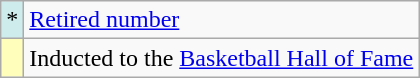<table class="wikitable">
<tr>
<td bgcolor="#CFECEC">*</td>
<td><a href='#'>Retired number</a></td>
</tr>
<tr>
<td bgcolor="#ffb"></td>
<td>Inducted to the <a href='#'>Basketball Hall of Fame</a></td>
</tr>
</table>
